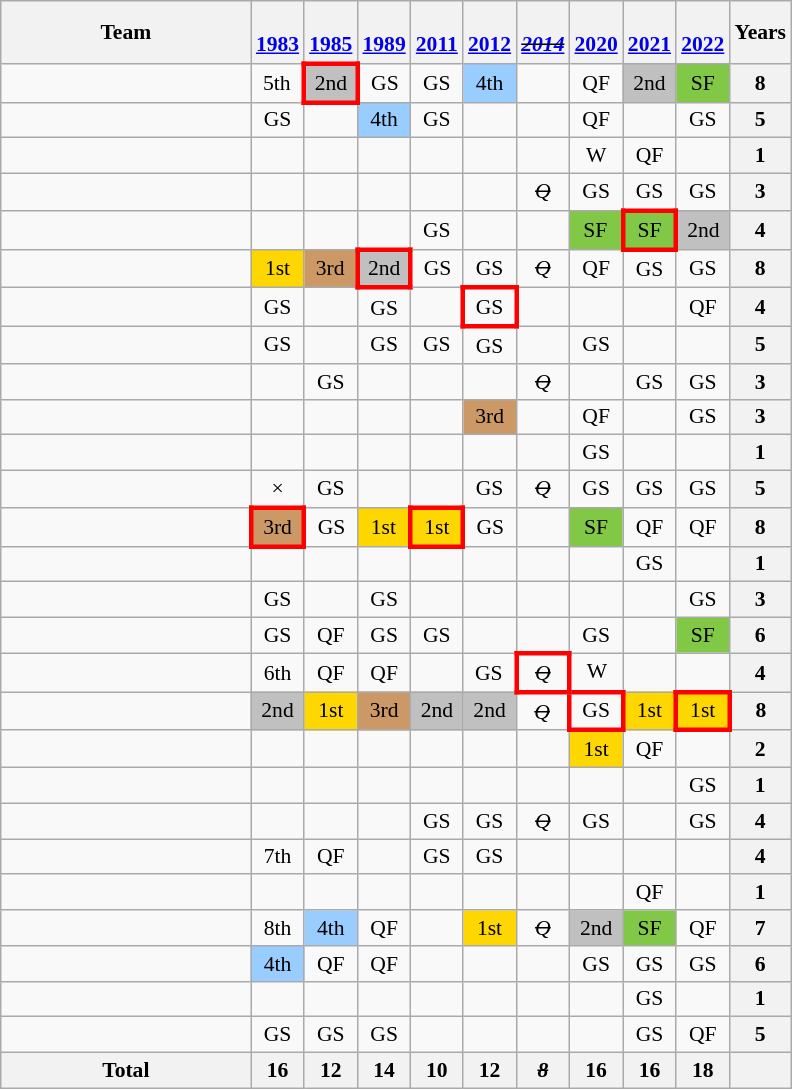<table class="wikitable" style="text-align:center; font-size:90%">
<tr>
<th width=160>Team</th>
<th><br><a href='#'>1983</a></th>
<th><br><a href='#'>1985</a></th>
<th><br><a href='#'>1989</a></th>
<th><br><a href='#'>2011</a></th>
<th><br><a href='#'>2012</a></th>
<th><br><s><em><a href='#'>2014</a></em></s></th>
<th><br><a href='#'>2020</a></th>
<th><br><a href='#'>2021</a></th>
<th><br><a href='#'>2022</a></th>
<th>Years</th>
</tr>
<tr>
<td align=left></td>
<td>5th</td>
<td style="border:3px solid red;" bgcolor=silver>2nd</td>
<td>GS</td>
<td>GS</td>
<td bgcolor=#9acdff>4th</td>
<td></td>
<td>QF</td>
<td bgcolor=silver>2nd</td>
<td bgcolor=#81c846>SF</td>
<th>8</th>
</tr>
<tr>
<td align=left></td>
<td>GS</td>
<td></td>
<td bgcolor=#9acdff>4th</td>
<td>GS</td>
<td></td>
<td></td>
<td>QF</td>
<td></td>
<td>GS</td>
<th>5</th>
</tr>
<tr>
<td align=left></td>
<td></td>
<td></td>
<td></td>
<td></td>
<td></td>
<td></td>
<td>W</td>
<td>QF</td>
<td></td>
<th>1</th>
</tr>
<tr>
<td align=left></td>
<td></td>
<td></td>
<td></td>
<td></td>
<td></td>
<td><s><em>Q</em></s></td>
<td>GS</td>
<td>GS</td>
<td>GS</td>
<th>3</th>
</tr>
<tr>
<td align=left></td>
<td></td>
<td></td>
<td></td>
<td>GS</td>
<td></td>
<td></td>
<td bgcolor=#81c846>SF</td>
<td style="border:3px solid red;" bgcolor=#81c846>SF</td>
<td bgcolor=silver>2nd</td>
<th>4</th>
</tr>
<tr>
<td align=left></td>
<td bgcolor=gold>1st</td>
<td bgcolor=#cc9966>3rd</td>
<td style="border:3px solid red;" bgcolor=silver>2nd</td>
<td>GS</td>
<td>GS</td>
<td><s><em>Q</em></s></td>
<td>QF</td>
<td>GS</td>
<td>GS</td>
<th>8</th>
</tr>
<tr>
<td align=left></td>
<td>GS</td>
<td></td>
<td>GS</td>
<td></td>
<td style="border:3px solid red;">GS</td>
<td></td>
<td></td>
<td></td>
<td>QF</td>
<th>4</th>
</tr>
<tr>
<td align=left></td>
<td>GS</td>
<td></td>
<td>GS</td>
<td>GS</td>
<td>GS</td>
<td></td>
<td>GS</td>
<td></td>
<td></td>
<th>5</th>
</tr>
<tr>
<td align=left></td>
<td></td>
<td>GS</td>
<td></td>
<td></td>
<td></td>
<td><s><em>Q</em></s></td>
<td></td>
<td>GS</td>
<td>GS</td>
<th>3</th>
</tr>
<tr>
<td align=left></td>
<td></td>
<td></td>
<td></td>
<td></td>
<td bgcolor=#cc9966>3rd</td>
<td></td>
<td>QF</td>
<td></td>
<td>GS</td>
<th>3</th>
</tr>
<tr>
<td align=left></td>
<td></td>
<td></td>
<td></td>
<td></td>
<td></td>
<td></td>
<td>GS</td>
<td></td>
<td></td>
<th>1</th>
</tr>
<tr>
<td align=left></td>
<td>×</td>
<td>GS</td>
<td></td>
<td></td>
<td>GS</td>
<td><s><em>Q</em></s></td>
<td>GS</td>
<td>GS</td>
<td>GS</td>
<th>5</th>
</tr>
<tr>
<td align=left></td>
<td style="border:3px solid red;" bgcolor=#cc9966>3rd</td>
<td>GS</td>
<td bgcolor=gold>1st</td>
<td style="border:3px solid red;" bgcolor=gold>1st</td>
<td>GS</td>
<td></td>
<td bgcolor=#81c846>SF</td>
<td>QF</td>
<td>QF</td>
<th>8</th>
</tr>
<tr>
<td align=left></td>
<td></td>
<td></td>
<td></td>
<td></td>
<td></td>
<td></td>
<td></td>
<td>GS</td>
<td></td>
<th>1</th>
</tr>
<tr>
<td align=left></td>
<td>GS</td>
<td></td>
<td>GS</td>
<td></td>
<td></td>
<td></td>
<td></td>
<td></td>
<td>GS</td>
<th>3</th>
</tr>
<tr>
<td align=left></td>
<td>GS</td>
<td>QF</td>
<td>GS</td>
<td>GS</td>
<td></td>
<td></td>
<td>GS</td>
<td></td>
<td bgcolor=#81c846>SF</td>
<th>6</th>
</tr>
<tr>
<td align=left></td>
<td>6th</td>
<td>QF</td>
<td>QF</td>
<td></td>
<td>GS</td>
<td style="border:3px solid red;"><s><em>Q</em></s></td>
<td>W</td>
<td></td>
<td></td>
<th>4</th>
</tr>
<tr>
<td align=left></td>
<td bgcolor=silver>2nd</td>
<td bgcolor=gold>1st</td>
<td bgcolor=#cc9966>3rd</td>
<td bgcolor=silver>2nd</td>
<td bgcolor=silver>2nd</td>
<td><s><em>Q</em></s></td>
<td style="border:3px solid red;">GS</td>
<td bgcolor=gold>1st</td>
<td style="border:3px solid red;" bgcolor=gold>1st</td>
<th>8</th>
</tr>
<tr>
<td align=left></td>
<td></td>
<td></td>
<td></td>
<td></td>
<td></td>
<td></td>
<td bgcolor=gold>1st</td>
<td>QF</td>
<td></td>
<th>2</th>
</tr>
<tr>
<td align=left></td>
<td></td>
<td></td>
<td></td>
<td></td>
<td></td>
<td></td>
<td></td>
<td></td>
<td>GS</td>
<th>1</th>
</tr>
<tr>
<td align=left></td>
<td></td>
<td></td>
<td></td>
<td>GS</td>
<td>GS</td>
<td><s><em>Q</em></s></td>
<td>GS</td>
<td></td>
<td>GS</td>
<th>4</th>
</tr>
<tr>
<td align=left></td>
<td>7th</td>
<td>QF</td>
<td></td>
<td>GS</td>
<td>GS</td>
<td></td>
<td></td>
<td></td>
<td></td>
<th>4</th>
</tr>
<tr>
<td align=left></td>
<td></td>
<td></td>
<td></td>
<td></td>
<td></td>
<td></td>
<td></td>
<td>QF</td>
<td></td>
<th>1</th>
</tr>
<tr>
<td align=left></td>
<td>8th</td>
<td bgcolor=#9acdff>4th</td>
<td>QF</td>
<td></td>
<td bgcolor=gold>1st</td>
<td><s><em>Q</em></s></td>
<td bgcolor=silver>2nd</td>
<td bgcolor=#81c846>SF</td>
<td>QF</td>
<th>7</th>
</tr>
<tr>
<td align=left></td>
<td bgcolor=#9acdff>4th</td>
<td>QF</td>
<td>QF</td>
<td></td>
<td></td>
<td></td>
<td>GS</td>
<td>GS</td>
<td>GS</td>
<th>6</th>
</tr>
<tr>
<td align=left></td>
<td></td>
<td></td>
<td></td>
<td></td>
<td></td>
<td></td>
<td></td>
<td>GS</td>
<td></td>
<th>1</th>
</tr>
<tr>
<td align=left></td>
<td>GS</td>
<td>GS</td>
<td>GS</td>
<td></td>
<td></td>
<td></td>
<td></td>
<td>GS</td>
<td>QF</td>
<th>5</th>
</tr>
<tr>
<th>Total</th>
<th>16</th>
<th>12</th>
<th>14</th>
<th>10</th>
<th>12</th>
<th><em><s>8</s></em></th>
<th>16</th>
<th>16</th>
<th>18</th>
<th></th>
</tr>
</table>
